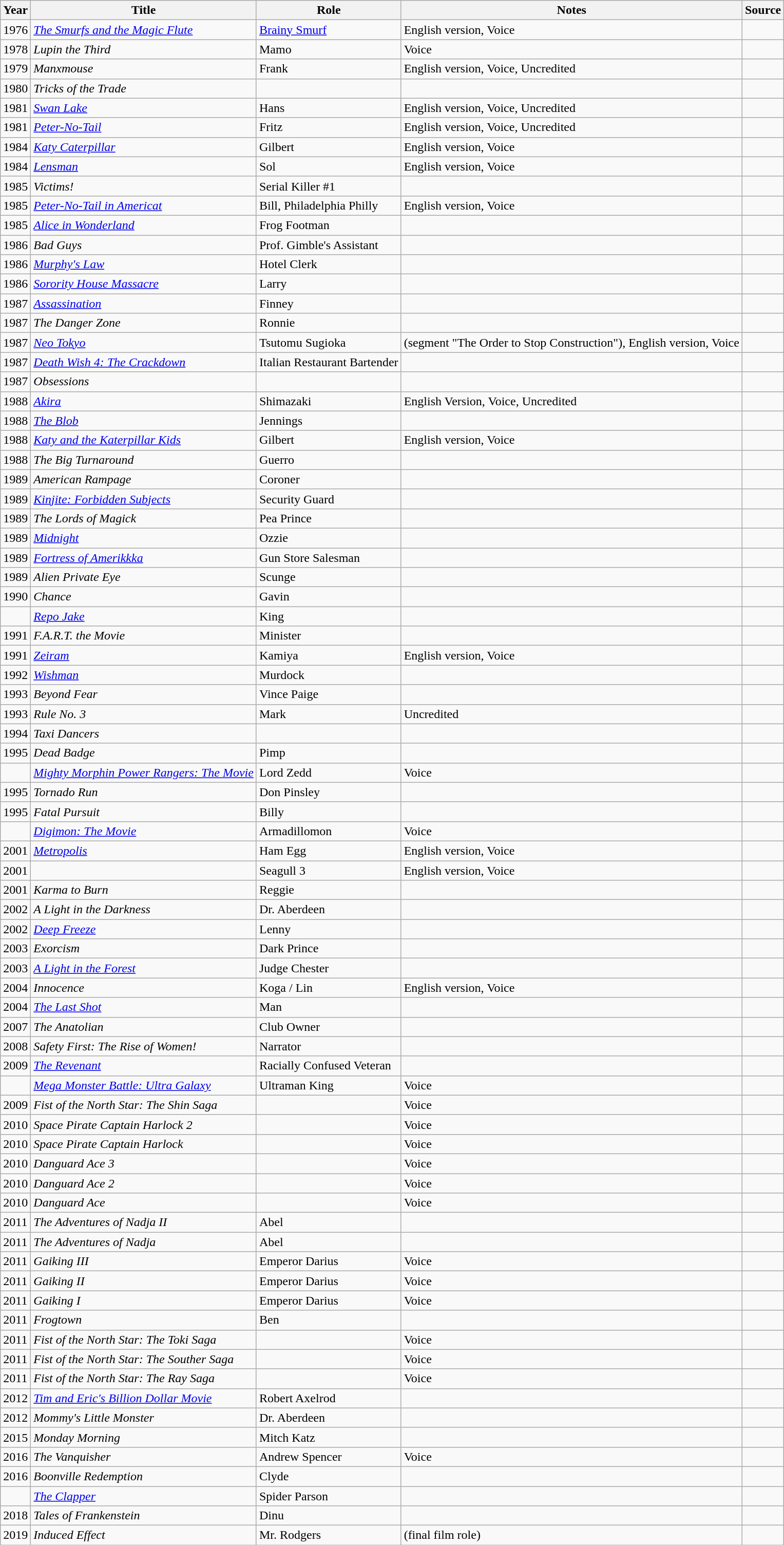<table class="wikitable sortable plainrowheaders">
<tr>
<th>Year</th>
<th>Title</th>
<th>Role</th>
<th class="unsortable">Notes</th>
<th class="unsortable">Source</th>
</tr>
<tr>
<td>1976</td>
<td><em><a href='#'>The Smurfs and the Magic Flute</a></em></td>
<td><a href='#'>Brainy Smurf</a></td>
<td>English version, Voice</td>
<td></td>
</tr>
<tr>
<td>1978</td>
<td><em>Lupin the Third</em></td>
<td>Mamo</td>
<td>Voice</td>
<td></td>
</tr>
<tr>
<td>1979</td>
<td><em>Manxmouse</em></td>
<td>Frank</td>
<td>English version, Voice, Uncredited</td>
<td></td>
</tr>
<tr>
<td>1980</td>
<td><em>Tricks of the Trade</em></td>
<td></td>
<td></td>
<td></td>
</tr>
<tr>
<td>1981</td>
<td><em><a href='#'>Swan Lake</a></em></td>
<td>Hans</td>
<td>English version, Voice, Uncredited</td>
<td></td>
</tr>
<tr>
<td>1981</td>
<td><em><a href='#'>Peter-No-Tail</a></em></td>
<td>Fritz</td>
<td>English version, Voice, Uncredited</td>
<td></td>
</tr>
<tr>
<td>1984</td>
<td><em><a href='#'>Katy Caterpillar</a></em></td>
<td>Gilbert</td>
<td>English version, Voice</td>
<td></td>
</tr>
<tr>
<td>1984</td>
<td><em><a href='#'>Lensman</a></em></td>
<td>Sol</td>
<td>English version, Voice</td>
<td></td>
</tr>
<tr>
<td>1985</td>
<td><em>Victims!</em></td>
<td>Serial Killer #1</td>
<td></td>
<td></td>
</tr>
<tr>
<td>1985</td>
<td><em><a href='#'>Peter-No-Tail in Americat</a></em></td>
<td>Bill, Philadelphia Philly</td>
<td>English version, Voice</td>
<td></td>
</tr>
<tr>
<td>1985</td>
<td><em><a href='#'>Alice in Wonderland</a></em></td>
<td>Frog Footman</td>
<td></td>
<td></td>
</tr>
<tr>
<td>1986</td>
<td><em>Bad Guys</em></td>
<td>Prof. Gimble's Assistant</td>
<td></td>
<td></td>
</tr>
<tr>
<td>1986</td>
<td><em><a href='#'>Murphy's Law</a></em></td>
<td>Hotel Clerk</td>
<td></td>
<td></td>
</tr>
<tr>
<td>1986</td>
<td><em><a href='#'>Sorority House Massacre</a></em></td>
<td>Larry</td>
<td></td>
<td></td>
</tr>
<tr>
<td>1987</td>
<td><em><a href='#'>Assassination</a></em></td>
<td>Finney</td>
<td></td>
<td></td>
</tr>
<tr>
<td>1987</td>
<td><em>The Danger Zone</em></td>
<td>Ronnie</td>
<td></td>
<td></td>
</tr>
<tr>
<td>1987</td>
<td><em><a href='#'>Neo Tokyo</a></em></td>
<td>Tsutomu Sugioka</td>
<td>(segment "The Order to Stop Construction"), English version, Voice</td>
<td></td>
</tr>
<tr>
<td>1987</td>
<td><em><a href='#'>Death Wish 4: The Crackdown</a></em></td>
<td>Italian Restaurant Bartender</td>
<td></td>
<td></td>
</tr>
<tr>
<td>1987</td>
<td><em>Obsessions</em></td>
<td></td>
<td></td>
<td></td>
</tr>
<tr>
<td>1988</td>
<td><em><a href='#'>Akira</a></em></td>
<td>Shimazaki</td>
<td>English Version, Voice, Uncredited</td>
<td></td>
</tr>
<tr>
<td>1988</td>
<td><em><a href='#'>The Blob</a></em></td>
<td>Jennings</td>
<td></td>
<td></td>
</tr>
<tr>
<td>1988</td>
<td><em><a href='#'>Katy and the Katerpillar Kids</a></em></td>
<td>Gilbert</td>
<td>English version, Voice</td>
<td></td>
</tr>
<tr>
<td>1988</td>
<td><em>The Big Turnaround</em></td>
<td>Guerro</td>
<td></td>
<td></td>
</tr>
<tr>
<td>1989</td>
<td><em>American Rampage</em></td>
<td>Coroner</td>
<td></td>
<td></td>
</tr>
<tr>
<td>1989</td>
<td><em><a href='#'>Kinjite: Forbidden Subjects</a></em></td>
<td>Security Guard</td>
<td></td>
<td></td>
</tr>
<tr>
<td>1989</td>
<td><em>The Lords of Magick</em></td>
<td>Pea Prince</td>
<td></td>
<td></td>
</tr>
<tr>
<td>1989</td>
<td><em><a href='#'>Midnight</a></em></td>
<td>Ozzie</td>
<td></td>
<td></td>
</tr>
<tr>
<td>1989</td>
<td><em><a href='#'>Fortress of Amerikkka</a></em></td>
<td>Gun Store Salesman</td>
<td></td>
<td></td>
</tr>
<tr>
<td>1989</td>
<td><em>Alien Private Eye</em></td>
<td>Scunge</td>
<td></td>
<td></td>
</tr>
<tr>
<td>1990</td>
<td><em>Chance</em></td>
<td>Gavin</td>
<td></td>
<td></td>
</tr>
<tr>
<td></td>
<td><em><a href='#'>Repo Jake</a></em></td>
<td>King</td>
<td></td>
<td></td>
</tr>
<tr>
<td>1991</td>
<td><em>F.A.R.T. the Movie</em></td>
<td>Minister</td>
<td></td>
<td></td>
</tr>
<tr>
<td>1991</td>
<td><em><a href='#'>Zeiram</a></em></td>
<td>Kamiya</td>
<td>English version, Voice</td>
<td></td>
</tr>
<tr>
<td>1992</td>
<td><em><a href='#'>Wishman</a></em></td>
<td>Murdock</td>
<td></td>
<td></td>
</tr>
<tr>
<td>1993</td>
<td><em>Beyond Fear</em></td>
<td>Vince Paige</td>
<td></td>
<td></td>
</tr>
<tr>
<td>1993</td>
<td><em>Rule No. 3</em></td>
<td>Mark</td>
<td>Uncredited</td>
<td></td>
</tr>
<tr>
<td>1994</td>
<td><em>Taxi Dancers</em></td>
<td></td>
<td></td>
<td></td>
</tr>
<tr>
<td>1995</td>
<td><em>Dead Badge</em></td>
<td>Pimp</td>
<td></td>
<td></td>
</tr>
<tr>
<td></td>
<td><em><a href='#'>Mighty Morphin Power Rangers: The Movie</a></em></td>
<td>Lord Zedd</td>
<td>Voice</td>
<td></td>
</tr>
<tr>
<td>1995</td>
<td><em>Tornado Run</em></td>
<td>Don Pinsley</td>
<td></td>
<td></td>
</tr>
<tr>
<td>1995</td>
<td><em>Fatal Pursuit</em></td>
<td>Billy</td>
<td></td>
<td></td>
</tr>
<tr>
<td></td>
<td><em><a href='#'>Digimon: The Movie</a></em></td>
<td>Armadillomon</td>
<td>Voice</td>
<td></td>
</tr>
<tr>
<td>2001</td>
<td><em><a href='#'>Metropolis</a></em></td>
<td>Ham Egg</td>
<td>English version, Voice</td>
<td></td>
</tr>
<tr>
<td>2001</td>
<td><em></em></td>
<td>Seagull 3</td>
<td>English version, Voice</td>
<td></td>
</tr>
<tr>
<td>2001</td>
<td><em>Karma to Burn</em></td>
<td>Reggie</td>
<td></td>
<td></td>
</tr>
<tr>
<td>2002</td>
<td><em>A Light in the Darkness</em></td>
<td>Dr. Aberdeen</td>
<td></td>
<td></td>
</tr>
<tr>
<td>2002</td>
<td><em><a href='#'>Deep Freeze</a></em></td>
<td>Lenny</td>
<td></td>
<td></td>
</tr>
<tr>
<td>2003</td>
<td><em>Exorcism</em></td>
<td>Dark Prince</td>
<td></td>
<td></td>
</tr>
<tr>
<td>2003</td>
<td><em><a href='#'>A Light in the Forest</a></em></td>
<td>Judge Chester</td>
<td></td>
<td></td>
</tr>
<tr>
<td>2004</td>
<td><em>Innocence</em></td>
<td>Koga / Lin</td>
<td>English version, Voice</td>
<td></td>
</tr>
<tr>
<td>2004</td>
<td><em><a href='#'>The Last Shot</a></em></td>
<td>Man</td>
<td></td>
<td></td>
</tr>
<tr>
<td>2007</td>
<td><em>The Anatolian</em></td>
<td>Club Owner</td>
<td></td>
<td></td>
</tr>
<tr>
<td>2008</td>
<td><em>Safety First: The Rise of Women!</em></td>
<td>Narrator</td>
<td></td>
<td></td>
</tr>
<tr>
<td>2009</td>
<td><em><a href='#'>The Revenant</a></em></td>
<td>Racially Confused Veteran</td>
<td></td>
<td></td>
</tr>
<tr>
<td></td>
<td><em><a href='#'>Mega Monster Battle: Ultra Galaxy</a></em></td>
<td>Ultraman King</td>
<td>Voice</td>
<td></td>
</tr>
<tr>
<td>2009</td>
<td><em>Fist of the North Star: The Shin Saga</em></td>
<td></td>
<td>Voice</td>
<td></td>
</tr>
<tr>
<td>2010</td>
<td><em>Space Pirate Captain Harlock 2</em></td>
<td></td>
<td>Voice</td>
<td></td>
</tr>
<tr>
<td>2010</td>
<td><em>Space Pirate Captain Harlock</em></td>
<td></td>
<td>Voice</td>
<td></td>
</tr>
<tr>
<td>2010</td>
<td><em>Danguard Ace 3</em></td>
<td></td>
<td>Voice</td>
<td></td>
</tr>
<tr>
<td>2010</td>
<td><em>Danguard Ace 2</em></td>
<td></td>
<td>Voice</td>
<td></td>
</tr>
<tr>
<td>2010</td>
<td><em>Danguard Ace</em></td>
<td></td>
<td>Voice</td>
<td></td>
</tr>
<tr>
<td>2011</td>
<td><em>The Adventures of Nadja II</em></td>
<td>Abel</td>
<td></td>
<td></td>
</tr>
<tr>
<td>2011</td>
<td><em>The Adventures of Nadja</em></td>
<td>Abel</td>
<td></td>
<td></td>
</tr>
<tr>
<td>2011</td>
<td><em>Gaiking III</em></td>
<td>Emperor Darius</td>
<td>Voice</td>
<td></td>
</tr>
<tr>
<td>2011</td>
<td><em>Gaiking II</em></td>
<td>Emperor Darius</td>
<td>Voice</td>
<td></td>
</tr>
<tr>
<td>2011</td>
<td><em>Gaiking I</em></td>
<td>Emperor Darius</td>
<td>Voice</td>
<td></td>
</tr>
<tr>
<td>2011</td>
<td><em>Frogtown</em></td>
<td>Ben</td>
<td></td>
<td></td>
</tr>
<tr>
<td>2011</td>
<td><em>Fist of the North Star: The Toki Saga</em></td>
<td></td>
<td>Voice</td>
<td></td>
</tr>
<tr>
<td>2011</td>
<td><em>Fist of the North Star: The Souther Saga</em></td>
<td></td>
<td>Voice</td>
<td></td>
</tr>
<tr>
<td>2011</td>
<td><em>Fist of the North Star: The Ray Saga</em></td>
<td></td>
<td>Voice</td>
<td></td>
</tr>
<tr>
<td>2012</td>
<td><em><a href='#'>Tim and Eric's Billion Dollar Movie</a></em></td>
<td>Robert Axelrod</td>
<td></td>
<td></td>
</tr>
<tr>
<td>2012</td>
<td><em>Mommy's Little Monster</em></td>
<td>Dr. Aberdeen</td>
<td></td>
<td></td>
</tr>
<tr>
<td>2015</td>
<td><em>Monday Morning</em></td>
<td>Mitch Katz</td>
<td></td>
<td></td>
</tr>
<tr>
<td>2016</td>
<td><em>The Vanquisher</em></td>
<td>Andrew Spencer</td>
<td>Voice</td>
<td></td>
</tr>
<tr>
<td>2016</td>
<td><em>Boonville Redemption</em></td>
<td>Clyde</td>
<td></td>
<td></td>
</tr>
<tr>
<td></td>
<td><em><a href='#'>The Clapper</a></em></td>
<td>Spider Parson</td>
<td></td>
<td></td>
</tr>
<tr>
<td>2018</td>
<td><em>Tales of Frankenstein</em></td>
<td>Dinu</td>
<td></td>
<td></td>
</tr>
<tr>
<td>2019</td>
<td><em>Induced Effect</em></td>
<td>Mr. Rodgers</td>
<td>(final film role)</td>
<td></td>
</tr>
</table>
